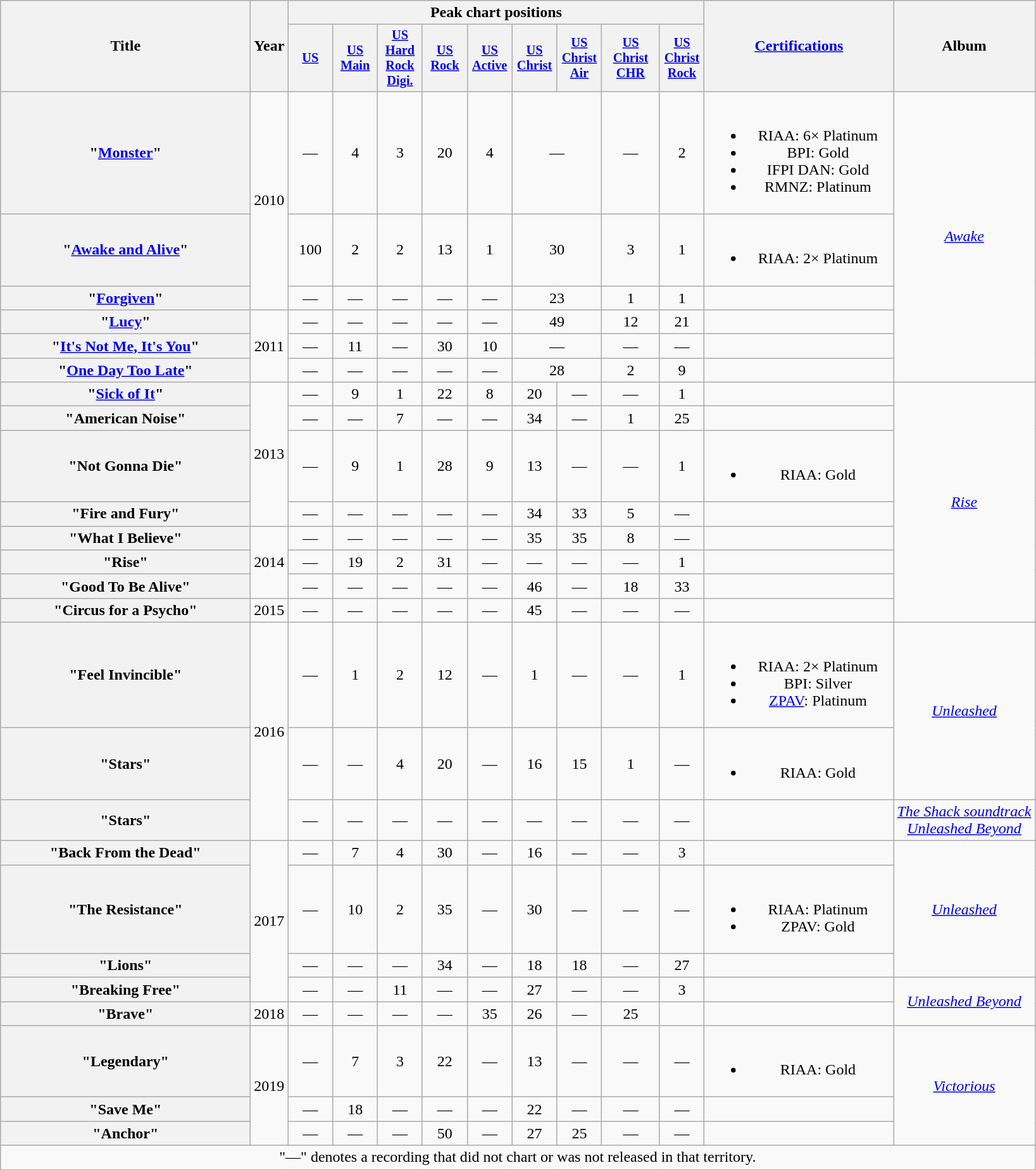<table class="wikitable plainrowheaders" style="text-align:center;">
<tr>
<th rowspan="2" scope="col" style="width:16em;">Title</th>
<th rowspan="2" scope="col">Year</th>
<th colspan="9">Peak chart positions</th>
<th rowspan="2" scope="col" style="width:12em;"><a href='#'>Certifications</a></th>
<th rowspan="2" scope="col">Album</th>
</tr>
<tr>
<th scope="col" style="width:3em;font-size:85%;"><a href='#'>US</a><br></th>
<th scope="col" style="width:3em;font-size:85%;"><a href='#'>US<br>Main</a><br></th>
<th scope="col" style="width:3em;font-size:85%;"><a href='#'>US<br>Hard<br>Rock<br>Digi.</a></th>
<th scope="col" style="width:3em;font-size:85%;"><a href='#'>US<br>Rock</a><br></th>
<th scope="col" style="width:3em;font-size:85%;"><a href='#'>US<br>Active</a></th>
<th scope="col" style="width:3em;font-size:85%;"><a href='#'>US<br>Christ</a><br></th>
<th scope="col" style="width:3em;font-size:85%;"><a href='#'>US<br>Christ<br>Air</a><br></th>
<th scope="col" style="width:4em;font-size:85%;"><a href='#'>US<br>Christ<br>CHR</a><br></th>
<th scope="col" style="width:3em;font-size:85%;"><a href='#'>US<br>Christ<br>Rock</a><br></th>
</tr>
<tr>
<th scope="row">"<a href='#'>Monster</a>"</th>
<td rowspan="3">2010</td>
<td>—</td>
<td>4</td>
<td>3</td>
<td>20</td>
<td>4</td>
<td colspan="2">—</td>
<td>—</td>
<td>2</td>
<td><br><ul><li>RIAA: 6× Platinum</li><li>BPI: Gold</li><li>IFPI DAN: Gold</li><li>RMNZ: Platinum</li></ul></td>
<td rowspan="6"><em><a href='#'>Awake</a></em></td>
</tr>
<tr>
<th scope="row">"<a href='#'>Awake and Alive</a>"</th>
<td>100</td>
<td>2</td>
<td>2</td>
<td>13</td>
<td>1</td>
<td colspan="2">30</td>
<td>3</td>
<td>1</td>
<td><br><ul><li>RIAA: 2× Platinum</li></ul></td>
</tr>
<tr>
<th scope="row">"<a href='#'>Forgiven</a>"</th>
<td>—</td>
<td>—</td>
<td>—</td>
<td>—</td>
<td>—</td>
<td colspan="2">23</td>
<td>1</td>
<td>1</td>
<td></td>
</tr>
<tr>
<th scope="row">"<a href='#'>Lucy</a>"</th>
<td rowspan="3">2011</td>
<td>—</td>
<td>—</td>
<td>—</td>
<td>—</td>
<td>—</td>
<td colspan="2">49</td>
<td>12</td>
<td>21</td>
<td></td>
</tr>
<tr>
<th scope="row">"<a href='#'>It's Not Me, It's You</a>"</th>
<td>—</td>
<td>11</td>
<td>—</td>
<td>30</td>
<td>10</td>
<td colspan="2">—</td>
<td>—</td>
<td>—</td>
<td></td>
</tr>
<tr>
<th scope="row">"<a href='#'>One Day Too Late</a>"</th>
<td>—</td>
<td>—</td>
<td>—</td>
<td>—</td>
<td>—</td>
<td colspan="2">28</td>
<td>2</td>
<td>9</td>
<td></td>
</tr>
<tr>
<th scope="row">"<a href='#'>Sick of It</a>"</th>
<td rowspan="4">2013</td>
<td>—</td>
<td>9</td>
<td>1</td>
<td>22</td>
<td>8</td>
<td>20</td>
<td>—</td>
<td>—</td>
<td>1</td>
<td></td>
<td rowspan="8"><em><a href='#'>Rise</a></em></td>
</tr>
<tr>
<th scope="row">"American Noise"</th>
<td>—</td>
<td>—</td>
<td>7</td>
<td>—</td>
<td>—</td>
<td>34</td>
<td>—</td>
<td>1</td>
<td>25</td>
<td></td>
</tr>
<tr>
<th scope="row">"Not Gonna Die"</th>
<td>—</td>
<td>9</td>
<td>1</td>
<td>28</td>
<td>9</td>
<td>13</td>
<td>—</td>
<td>—</td>
<td>1</td>
<td><br><ul><li>RIAA: Gold</li></ul></td>
</tr>
<tr>
<th scope="row">"Fire and Fury"</th>
<td>—</td>
<td>—</td>
<td>—</td>
<td>—</td>
<td>—</td>
<td>34</td>
<td>33</td>
<td>5</td>
<td>—</td>
<td></td>
</tr>
<tr>
<th scope="row">"What I Believe"</th>
<td rowspan="3">2014</td>
<td>—</td>
<td>—</td>
<td>—</td>
<td>—</td>
<td>—</td>
<td>35</td>
<td>35</td>
<td>8</td>
<td>—</td>
<td></td>
</tr>
<tr>
<th scope="row">"Rise"</th>
<td>—</td>
<td>19</td>
<td>2</td>
<td>31</td>
<td>—</td>
<td>—</td>
<td>—</td>
<td>—</td>
<td>1</td>
<td></td>
</tr>
<tr>
<th scope="row">"Good To Be Alive"</th>
<td>—</td>
<td>—</td>
<td>—</td>
<td>—</td>
<td>—</td>
<td>46</td>
<td>—</td>
<td>18</td>
<td>33</td>
<td></td>
</tr>
<tr>
<th scope="row">"Circus for a Psycho"</th>
<td>2015</td>
<td>—</td>
<td>—</td>
<td>—</td>
<td>—</td>
<td>—</td>
<td>45</td>
<td>—</td>
<td>—</td>
<td>—</td>
<td></td>
</tr>
<tr>
<th scope="row">"Feel Invincible"</th>
<td rowspan="3">2016</td>
<td>—</td>
<td>1</td>
<td>2</td>
<td>12</td>
<td>—</td>
<td>1</td>
<td>—</td>
<td>—</td>
<td>1</td>
<td><br><ul><li>RIAA: 2× Platinum</li><li>BPI: Silver</li><li><a href='#'>ZPAV</a>: Platinum</li></ul></td>
<td rowspan="2"><em><a href='#'>Unleashed</a></em></td>
</tr>
<tr>
<th scope="row">"Stars"</th>
<td>—</td>
<td>—</td>
<td>4</td>
<td>20</td>
<td>—</td>
<td>16</td>
<td>15</td>
<td>1</td>
<td>—</td>
<td><br><ul><li>RIAA: Gold</li></ul></td>
</tr>
<tr>
<th scope="row">"Stars"</th>
<td>—</td>
<td>—</td>
<td>—</td>
<td>—</td>
<td>—</td>
<td>—</td>
<td>—</td>
<td>—</td>
<td>—</td>
<td></td>
<td><em><a href='#'>The Shack soundtrack</a></em><br><a href='#'><em>Unleashed Beyond</em></a></td>
</tr>
<tr>
<th scope="row">"Back From the Dead"</th>
<td rowspan="4">2017</td>
<td>—</td>
<td>7</td>
<td>4</td>
<td>30</td>
<td>—</td>
<td>16</td>
<td>—</td>
<td>—</td>
<td>3</td>
<td></td>
<td rowspan="3"><em><a href='#'>Unleashed</a></em></td>
</tr>
<tr>
<th scope="row">"The Resistance"</th>
<td>—</td>
<td>10</td>
<td>2</td>
<td>35</td>
<td>—</td>
<td>30</td>
<td>—</td>
<td>—</td>
<td>—</td>
<td><br><ul><li>RIAA: Platinum</li><li>ZPAV: Gold</li></ul></td>
</tr>
<tr>
<th scope="row">"Lions"</th>
<td>—</td>
<td>—</td>
<td>—</td>
<td>34</td>
<td>—</td>
<td>18</td>
<td>18</td>
<td>—</td>
<td>27</td>
<td></td>
</tr>
<tr>
<th scope="row">"Breaking Free"</th>
<td>—</td>
<td>—</td>
<td>11</td>
<td>—</td>
<td>—</td>
<td>27</td>
<td>—</td>
<td>—</td>
<td>3</td>
<td></td>
<td rowspan="2"><a href='#'><em>Unleashed Beyond</em></a></td>
</tr>
<tr>
<th scope="row">"Brave"</th>
<td>2018</td>
<td>—</td>
<td>—</td>
<td>—</td>
<td>—</td>
<td>35</td>
<td>26</td>
<td>—</td>
<td>25</td>
<td></td>
</tr>
<tr>
<th scope="row">"Legendary"</th>
<td rowspan="3">2019</td>
<td>—</td>
<td>7</td>
<td>3</td>
<td>22</td>
<td>—</td>
<td>13</td>
<td>—</td>
<td>—</td>
<td>—</td>
<td><br><ul><li>RIAA: Gold</li></ul></td>
<td rowspan="3"><em><a href='#'>Victorious</a></em></td>
</tr>
<tr>
<th scope="row">"Save Me"</th>
<td>—</td>
<td>18</td>
<td>—</td>
<td>—</td>
<td>—</td>
<td>22</td>
<td>—</td>
<td>—</td>
<td>—</td>
<td></td>
</tr>
<tr>
<th scope="row">"Anchor"</th>
<td>—</td>
<td>—</td>
<td>—</td>
<td>50</td>
<td>—</td>
<td>27</td>
<td>25</td>
<td>—</td>
<td>—</td>
<td></td>
</tr>
<tr>
<td colspan="13">"—" denotes a recording that did not chart or was not released in that territory.</td>
</tr>
</table>
